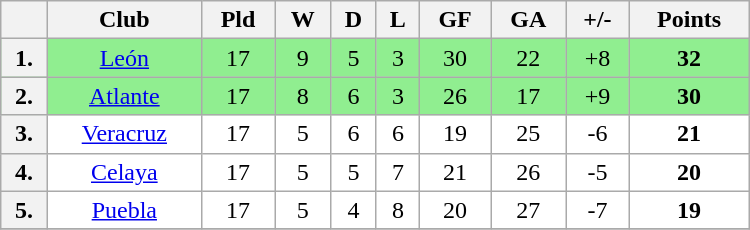<table class="wikitable" style="width:500px; text-align:center">
<tr>
<th></th>
<th>Club</th>
<th>Pld</th>
<th>W</th>
<th>D</th>
<th>L</th>
<th>GF</th>
<th>GA</th>
<th>+/-</th>
<th>Points</th>
</tr>
<tr valign="top" bgcolor="#90EE90">
<th>1.</th>
<td><a href='#'>León</a></td>
<td>17</td>
<td>9</td>
<td>5</td>
<td>3</td>
<td>30</td>
<td>22</td>
<td>+8</td>
<td><strong>32</strong></td>
</tr>
<tr valign="top" bgcolor="#90EE90">
<th>2.</th>
<td><a href='#'>Atlante</a></td>
<td>17</td>
<td>8</td>
<td>6</td>
<td>3</td>
<td>26</td>
<td>17</td>
<td>+9</td>
<td><strong>30</strong></td>
</tr>
<tr valign="top" bgcolor="ffffff">
<th>3.</th>
<td><a href='#'>Veracruz</a></td>
<td>17</td>
<td>5</td>
<td>6</td>
<td>6</td>
<td>19</td>
<td>25</td>
<td>-6</td>
<td><strong>21</strong></td>
</tr>
<tr valign="top" bgcolor="ffffff">
<th>4.</th>
<td><a href='#'>Celaya</a></td>
<td>17</td>
<td>5</td>
<td>5</td>
<td>7</td>
<td>21</td>
<td>26</td>
<td>-5</td>
<td><strong>20</strong></td>
</tr>
<tr valign="top" bgcolor="#ffffff">
<th>5.</th>
<td><a href='#'>Puebla</a></td>
<td>17</td>
<td>5</td>
<td>4</td>
<td>8</td>
<td>20</td>
<td>27</td>
<td>-7</td>
<td><strong>19</strong></td>
</tr>
<tr valign="top" bgcolor="ffffff">
</tr>
</table>
